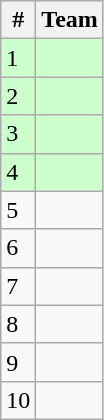<table class="wikitable">
<tr>
<th>#</th>
<th>Team</th>
</tr>
<tr bgcolor=CCFFCC>
<td>1</td>
<td></td>
</tr>
<tr bgcolor=CCFFCC>
<td>2</td>
<td></td>
</tr>
<tr bgcolor=CCFFCC>
<td>3</td>
<td></td>
</tr>
<tr bgcolor=CCFFCC>
<td>4</td>
<td></td>
</tr>
<tr>
<td>5</td>
<td></td>
</tr>
<tr>
<td>6</td>
<td></td>
</tr>
<tr>
<td>7</td>
<td></td>
</tr>
<tr>
<td>8</td>
<td></td>
</tr>
<tr>
<td>9</td>
<td></td>
</tr>
<tr>
<td>10</td>
<td><strong></strong></td>
</tr>
</table>
